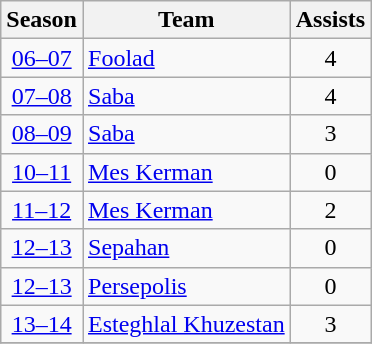<table class="wikitable" style="text-align: center;">
<tr>
<th>Season</th>
<th>Team</th>
<th>Assists</th>
</tr>
<tr>
<td><a href='#'>06–07</a></td>
<td align="left"><a href='#'>Foolad</a></td>
<td>4</td>
</tr>
<tr>
<td><a href='#'>07–08</a></td>
<td align="left"><a href='#'>Saba</a></td>
<td>4</td>
</tr>
<tr>
<td><a href='#'>08–09</a></td>
<td align="left"><a href='#'>Saba</a></td>
<td>3</td>
</tr>
<tr>
<td><a href='#'>10–11</a></td>
<td align="left"><a href='#'>Mes Kerman</a></td>
<td>0</td>
</tr>
<tr>
<td><a href='#'>11–12</a></td>
<td align="left"><a href='#'>Mes Kerman</a></td>
<td>2</td>
</tr>
<tr>
<td><a href='#'>12–13</a></td>
<td align="left"><a href='#'>Sepahan</a></td>
<td>0</td>
</tr>
<tr>
<td><a href='#'>12–13</a></td>
<td align="left"><a href='#'>Persepolis</a></td>
<td>0</td>
</tr>
<tr>
<td><a href='#'>13–14</a></td>
<td align="left"><a href='#'>Esteghlal Khuzestan</a></td>
<td>3</td>
</tr>
<tr>
</tr>
</table>
